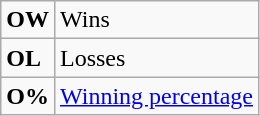<table class="wikitable">
<tr>
<td><strong>OW</strong></td>
<td>Wins</td>
</tr>
<tr>
<td><strong>OL</strong></td>
<td>Losses</td>
</tr>
<tr>
<td align="center"><strong>O%</strong></td>
<td><a href='#'>Winning percentage</a></td>
</tr>
</table>
